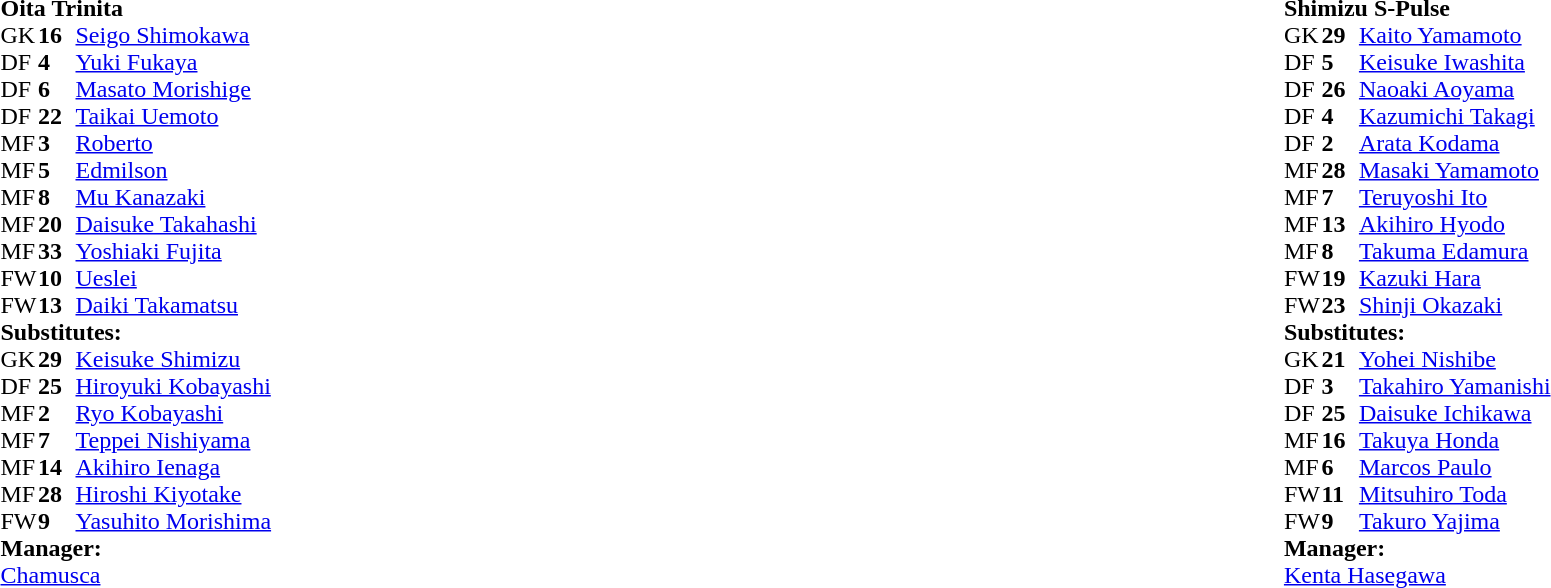<table width="100%">
<tr>
<td valign="top" width="50%"><br><table style="font-size: 100%" cellspacing="0" cellpadding="0">
<tr>
<td colspan="4"><strong>Oita Trinita</strong></td>
</tr>
<tr>
<th width="25"></th>
<th width="25"></th>
</tr>
<tr>
<td>GK</td>
<td><strong>16</strong></td>
<td> <a href='#'>Seigo Shimokawa</a></td>
</tr>
<tr>
<td>DF</td>
<td><strong>4</strong></td>
<td> <a href='#'>Yuki Fukaya</a></td>
</tr>
<tr>
<td>DF</td>
<td><strong>6</strong></td>
<td> <a href='#'>Masato Morishige</a></td>
</tr>
<tr>
<td>DF</td>
<td><strong>22</strong></td>
<td> <a href='#'>Taikai Uemoto</a></td>
</tr>
<tr>
<td>MF</td>
<td><strong>3</strong></td>
<td> <a href='#'>Roberto</a></td>
</tr>
<tr>
<td>MF</td>
<td><strong>5</strong></td>
<td> <a href='#'>Edmilson</a></td>
</tr>
<tr>
<td>MF</td>
<td><strong>8</strong></td>
<td> <a href='#'>Mu Kanazaki</a></td>
<td></td>
</tr>
<tr>
<td>MF</td>
<td><strong>20</strong></td>
<td> <a href='#'>Daisuke Takahashi</a></td>
</tr>
<tr>
<td>MF</td>
<td><strong>33</strong></td>
<td> <a href='#'>Yoshiaki Fujita</a></td>
<td></td>
</tr>
<tr>
<td>FW</td>
<td><strong>10</strong></td>
<td> <a href='#'>Ueslei</a></td>
</tr>
<tr>
<td>FW</td>
<td><strong>13</strong></td>
<td> <a href='#'>Daiki Takamatsu</a></td>
<td></td>
</tr>
<tr>
<td colspan="4"><strong>Substitutes:</strong></td>
</tr>
<tr>
<td>GK</td>
<td><strong>29</strong></td>
<td> <a href='#'>Keisuke Shimizu</a></td>
</tr>
<tr>
<td>DF</td>
<td><strong>25</strong></td>
<td> <a href='#'>Hiroyuki Kobayashi</a></td>
<td></td>
</tr>
<tr>
<td>MF</td>
<td><strong>2</strong></td>
<td> <a href='#'>Ryo Kobayashi</a></td>
</tr>
<tr>
<td>MF</td>
<td><strong>7</strong></td>
<td> <a href='#'>Teppei Nishiyama</a></td>
<td></td>
</tr>
<tr>
<td>MF</td>
<td><strong>14</strong></td>
<td> <a href='#'>Akihiro Ienaga</a></td>
</tr>
<tr>
<td>MF</td>
<td><strong>28</strong></td>
<td> <a href='#'>Hiroshi Kiyotake</a></td>
</tr>
<tr>
<td>FW</td>
<td><strong>9</strong></td>
<td> <a href='#'>Yasuhito Morishima</a></td>
<td></td>
</tr>
<tr>
<td colspan="4"><strong>Manager:</strong></td>
</tr>
<tr>
<td colspan="3"> <a href='#'>Chamusca</a></td>
</tr>
</table>
</td>
<td valign="top" width="50%"><br><table style="font-size: 100%" cellspacing="0" cellpadding="0" align="center">
<tr>
<td colspan="4"><strong>Shimizu S-Pulse</strong></td>
</tr>
<tr>
<th width="25"></th>
<th width="25"></th>
</tr>
<tr>
<td>GK</td>
<td><strong>29</strong></td>
<td> <a href='#'>Kaito Yamamoto</a></td>
</tr>
<tr>
<td>DF</td>
<td><strong>5</strong></td>
<td> <a href='#'>Keisuke Iwashita</a></td>
</tr>
<tr>
<td>DF</td>
<td><strong>26</strong></td>
<td> <a href='#'>Naoaki Aoyama</a></td>
</tr>
<tr>
<td>DF</td>
<td><strong>4</strong></td>
<td> <a href='#'>Kazumichi Takagi</a></td>
</tr>
<tr>
<td>DF</td>
<td><strong>2</strong></td>
<td> <a href='#'>Arata Kodama</a></td>
<td></td>
</tr>
<tr>
<td>MF</td>
<td><strong>28</strong></td>
<td> <a href='#'>Masaki Yamamoto</a></td>
<td></td>
</tr>
<tr>
<td>MF</td>
<td><strong>7</strong></td>
<td> <a href='#'>Teruyoshi Ito</a></td>
</tr>
<tr>
<td>MF</td>
<td><strong>13</strong></td>
<td> <a href='#'>Akihiro Hyodo</a></td>
</tr>
<tr>
<td>MF</td>
<td><strong>8</strong></td>
<td> <a href='#'>Takuma Edamura</a></td>
<td></td>
</tr>
<tr>
<td>FW</td>
<td><strong>19</strong></td>
<td> <a href='#'>Kazuki Hara</a></td>
</tr>
<tr>
<td>FW</td>
<td><strong>23</strong></td>
<td> <a href='#'>Shinji Okazaki</a></td>
</tr>
<tr>
<td colspan="4"><strong>Substitutes:</strong></td>
</tr>
<tr>
<td>GK</td>
<td><strong>21</strong></td>
<td> <a href='#'>Yohei Nishibe</a></td>
</tr>
<tr>
<td>DF</td>
<td><strong>3</strong></td>
<td> <a href='#'>Takahiro Yamanishi</a></td>
</tr>
<tr>
<td>DF</td>
<td><strong>25</strong></td>
<td> <a href='#'>Daisuke Ichikawa</a></td>
<td></td>
</tr>
<tr>
<td>MF</td>
<td><strong>16</strong></td>
<td> <a href='#'>Takuya Honda</a></td>
</tr>
<tr>
<td>MF</td>
<td><strong>6</strong></td>
<td> <a href='#'>Marcos Paulo</a></td>
<td></td>
</tr>
<tr>
<td>FW</td>
<td><strong>11</strong></td>
<td> <a href='#'>Mitsuhiro Toda</a></td>
</tr>
<tr>
<td>FW</td>
<td><strong>9</strong></td>
<td> <a href='#'>Takuro Yajima</a></td>
<td></td>
</tr>
<tr>
<td colspan="4"><strong>Manager:</strong></td>
</tr>
<tr>
<td colspan="3"> <a href='#'>Kenta Hasegawa</a></td>
</tr>
</table>
</td>
</tr>
</table>
